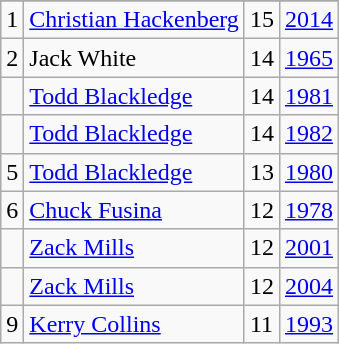<table class="wikitable">
<tr>
</tr>
<tr>
<td>1</td>
<td><a href='#'>Christian Hackenberg</a></td>
<td>15</td>
<td><a href='#'>2014</a></td>
</tr>
<tr>
<td>2</td>
<td>Jack White</td>
<td>14</td>
<td><a href='#'>1965</a></td>
</tr>
<tr>
<td></td>
<td><a href='#'>Todd Blackledge</a></td>
<td>14</td>
<td><a href='#'>1981</a></td>
</tr>
<tr>
<td></td>
<td><a href='#'>Todd Blackledge</a></td>
<td>14</td>
<td><a href='#'>1982</a></td>
</tr>
<tr>
<td>5</td>
<td><a href='#'>Todd Blackledge</a></td>
<td>13</td>
<td><a href='#'>1980</a></td>
</tr>
<tr>
<td>6</td>
<td><a href='#'>Chuck Fusina</a></td>
<td>12</td>
<td><a href='#'>1978</a></td>
</tr>
<tr>
<td></td>
<td><a href='#'>Zack Mills</a></td>
<td>12</td>
<td><a href='#'>2001</a></td>
</tr>
<tr>
<td></td>
<td><a href='#'>Zack Mills</a></td>
<td>12</td>
<td><a href='#'>2004</a></td>
</tr>
<tr>
<td>9</td>
<td><a href='#'>Kerry Collins</a></td>
<td>11</td>
<td><a href='#'>1993</a></td>
</tr>
</table>
